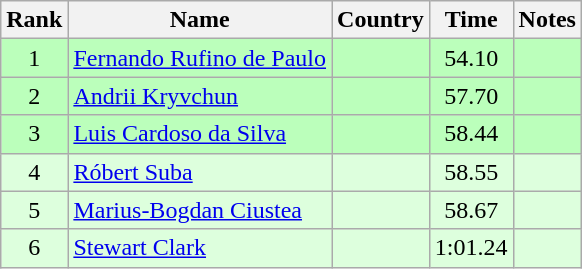<table class="wikitable" style="text-align:center">
<tr>
<th>Rank</th>
<th>Name</th>
<th>Country</th>
<th>Time</th>
<th>Notes</th>
</tr>
<tr bgcolor=bbffbb>
<td>1</td>
<td align="left"><a href='#'>Fernando Rufino de Paulo</a></td>
<td align="left"></td>
<td>54.10</td>
<td></td>
</tr>
<tr bgcolor=bbffbb>
<td>2</td>
<td align="left"><a href='#'>Andrii Kryvchun</a></td>
<td align="left"></td>
<td>57.70</td>
<td></td>
</tr>
<tr bgcolor=bbffbb>
<td>3</td>
<td align="left"><a href='#'>Luis Cardoso da Silva</a></td>
<td align="left"></td>
<td>58.44</td>
<td></td>
</tr>
<tr bgcolor=ddffdd>
<td>4</td>
<td align="left"><a href='#'>Róbert Suba</a></td>
<td align="left"></td>
<td>58.55</td>
<td></td>
</tr>
<tr bgcolor=ddffdd>
<td>5</td>
<td align="left"><a href='#'>Marius-Bogdan Ciustea</a></td>
<td align="left"></td>
<td>58.67</td>
<td></td>
</tr>
<tr bgcolor=ddffdd>
<td>6</td>
<td align="left"><a href='#'>Stewart Clark</a></td>
<td align="left"></td>
<td>1:01.24</td>
<td></td>
</tr>
</table>
